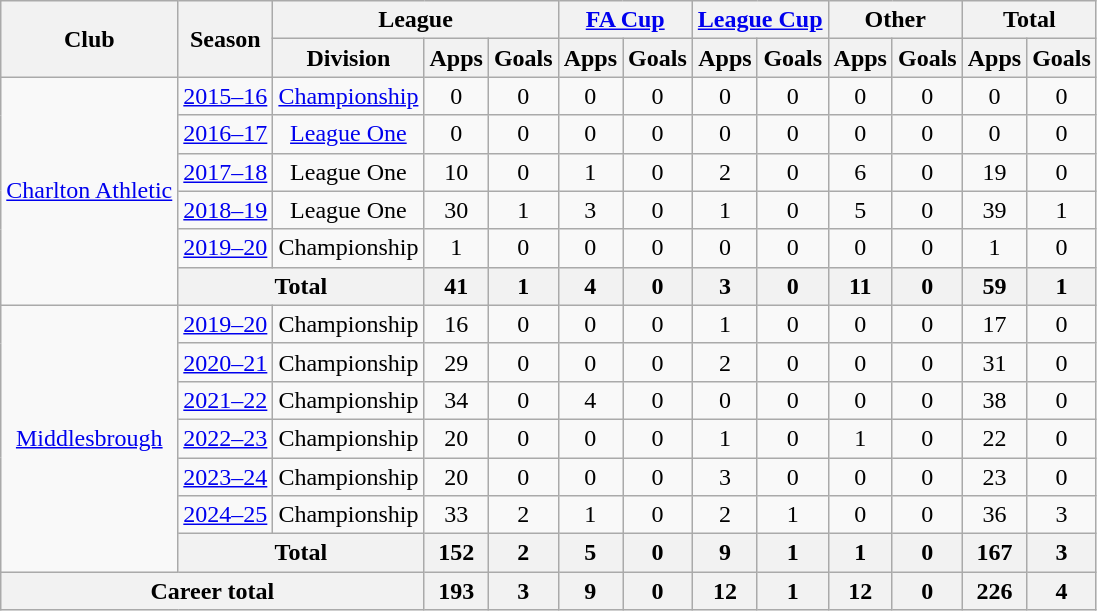<table class=wikitable style="text-align: center;">
<tr>
<th rowspan=2>Club</th>
<th rowspan=2>Season</th>
<th colspan=3>League</th>
<th colspan=2><a href='#'>FA Cup</a></th>
<th colspan=2><a href='#'>League Cup</a></th>
<th colspan=2>Other</th>
<th colspan=2>Total</th>
</tr>
<tr>
<th>Division</th>
<th>Apps</th>
<th>Goals</th>
<th>Apps</th>
<th>Goals</th>
<th>Apps</th>
<th>Goals</th>
<th>Apps</th>
<th>Goals</th>
<th>Apps</th>
<th>Goals</th>
</tr>
<tr>
<td rowspan=6><a href='#'>Charlton Athletic</a></td>
<td><a href='#'>2015–16</a></td>
<td><a href='#'>Championship</a></td>
<td>0</td>
<td>0</td>
<td>0</td>
<td>0</td>
<td>0</td>
<td>0</td>
<td>0</td>
<td>0</td>
<td>0</td>
<td>0</td>
</tr>
<tr>
<td><a href='#'>2016–17</a></td>
<td><a href='#'>League One</a></td>
<td>0</td>
<td>0</td>
<td>0</td>
<td>0</td>
<td>0</td>
<td>0</td>
<td>0</td>
<td>0</td>
<td>0</td>
<td>0</td>
</tr>
<tr>
<td><a href='#'>2017–18</a></td>
<td>League One</td>
<td>10</td>
<td>0</td>
<td>1</td>
<td>0</td>
<td>2</td>
<td>0</td>
<td>6</td>
<td>0</td>
<td>19</td>
<td>0</td>
</tr>
<tr>
<td><a href='#'>2018–19</a></td>
<td>League One</td>
<td>30</td>
<td>1</td>
<td>3</td>
<td>0</td>
<td>1</td>
<td>0</td>
<td>5</td>
<td>0</td>
<td>39</td>
<td>1</td>
</tr>
<tr>
<td><a href='#'>2019–20</a></td>
<td>Championship</td>
<td>1</td>
<td>0</td>
<td>0</td>
<td>0</td>
<td>0</td>
<td>0</td>
<td>0</td>
<td>0</td>
<td>1</td>
<td>0</td>
</tr>
<tr>
<th colspan=2>Total</th>
<th>41</th>
<th>1</th>
<th>4</th>
<th>0</th>
<th>3</th>
<th>0</th>
<th>11</th>
<th>0</th>
<th>59</th>
<th>1</th>
</tr>
<tr>
<td rowspan=7><a href='#'>Middlesbrough</a></td>
<td><a href='#'>2019–20</a></td>
<td>Championship</td>
<td>16</td>
<td>0</td>
<td>0</td>
<td>0</td>
<td>1</td>
<td>0</td>
<td>0</td>
<td>0</td>
<td>17</td>
<td>0</td>
</tr>
<tr>
<td><a href='#'>2020–21</a></td>
<td>Championship</td>
<td>29</td>
<td>0</td>
<td>0</td>
<td>0</td>
<td>2</td>
<td>0</td>
<td>0</td>
<td>0</td>
<td>31</td>
<td>0</td>
</tr>
<tr>
<td><a href='#'>2021–22</a></td>
<td>Championship</td>
<td>34</td>
<td>0</td>
<td>4</td>
<td>0</td>
<td>0</td>
<td>0</td>
<td>0</td>
<td>0</td>
<td>38</td>
<td>0</td>
</tr>
<tr>
<td><a href='#'>2022–23</a></td>
<td>Championship</td>
<td>20</td>
<td>0</td>
<td>0</td>
<td>0</td>
<td>1</td>
<td>0</td>
<td>1</td>
<td>0</td>
<td>22</td>
<td>0</td>
</tr>
<tr>
<td><a href='#'>2023–24</a></td>
<td>Championship</td>
<td>20</td>
<td>0</td>
<td>0</td>
<td>0</td>
<td>3</td>
<td>0</td>
<td>0</td>
<td>0</td>
<td>23</td>
<td>0</td>
</tr>
<tr>
<td><a href='#'>2024–25</a></td>
<td>Championship</td>
<td>33</td>
<td>2</td>
<td>1</td>
<td>0</td>
<td>2</td>
<td>1</td>
<td>0</td>
<td>0</td>
<td>36</td>
<td>3</td>
</tr>
<tr>
<th colspan=2>Total</th>
<th>152</th>
<th>2</th>
<th>5</th>
<th>0</th>
<th>9</th>
<th>1</th>
<th>1</th>
<th>0</th>
<th>167</th>
<th>3</th>
</tr>
<tr>
<th colspan=3>Career total</th>
<th>193</th>
<th>3</th>
<th>9</th>
<th>0</th>
<th>12</th>
<th>1</th>
<th>12</th>
<th>0</th>
<th>226</th>
<th>4</th>
</tr>
</table>
